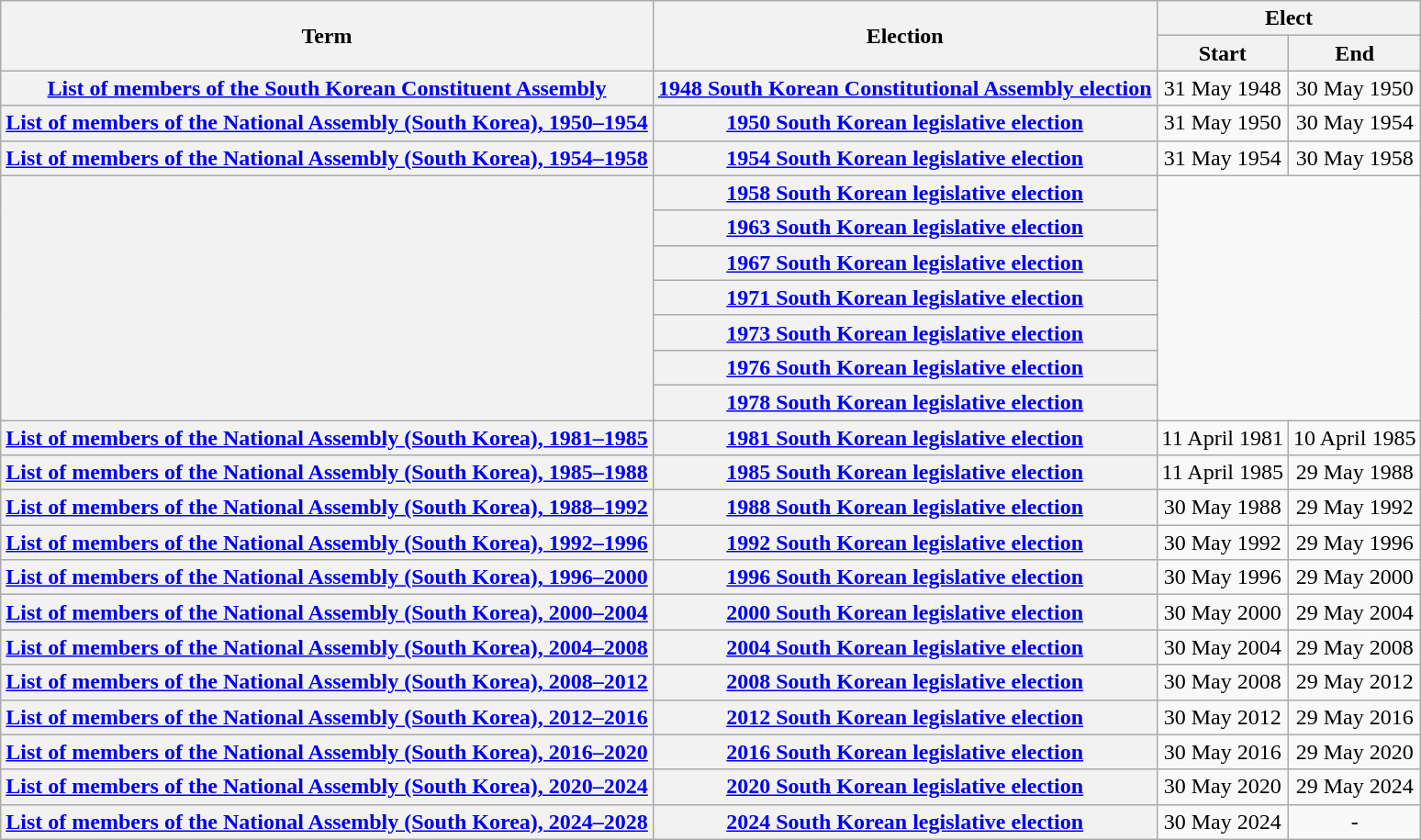<table class ="wikitable">
<tr style="text-align: center;">
<th rowspan=2>Term</th>
<th rowspan="2">Election</th>
<th colspan="2">Elect</th>
</tr>
<tr style="text-align: center;">
<th>Start</th>
<th>End</th>
</tr>
<tr style="text-align: center;">
<th><strong><a href='#'>List of members of the South Korean Constituent Assembly</a></strong></th>
<th><a href='#'>1948 South Korean Constitutional Assembly election</a></th>
<td>31 May 1948</td>
<td>30 May 1950</td>
</tr>
<tr style="text-align: center;">
<th><strong><a href='#'>List of members of the National Assembly (South Korea), 1950–1954</a></strong></th>
<th><a href='#'>1950 South Korean legislative election</a></th>
<td>31 May 1950</td>
<td>30 May 1954</td>
</tr>
<tr style="text-align: center;">
<th><strong><a href='#'>List of members of the National Assembly (South Korea), 1954–1958</a></strong></th>
<th><a href='#'>1954 South Korean legislative election</a></th>
<td>31 May 1954</td>
<td>30 May 1958</td>
</tr>
<tr>
<th rowspan="7"></th>
<th><a href='#'>1958 South Korean legislative election</a></th>
<td colspan="2" rowspan="7"></td>
</tr>
<tr>
<th><a href='#'>1963 South Korean legislative election</a></th>
</tr>
<tr>
<th><a href='#'>1967 South Korean legislative election</a></th>
</tr>
<tr>
<th><a href='#'>1971 South Korean legislative election</a></th>
</tr>
<tr>
<th><a href='#'>1973 South Korean legislative election</a></th>
</tr>
<tr>
<th><a href='#'>1976 South Korean legislative election</a></th>
</tr>
<tr>
<th><a href='#'>1978 South Korean legislative election</a></th>
</tr>
<tr style="text-align: center;">
<th><strong><a href='#'>List of members of the National Assembly (South Korea), 1981–1985</a></strong></th>
<th><a href='#'>1981 South Korean legislative election</a></th>
<td>11 April 1981</td>
<td>10 April 1985</td>
</tr>
<tr style="text-align: center;">
<th><strong><a href='#'>List of members of the National Assembly (South Korea), 1985–1988</a></strong></th>
<th><a href='#'>1985 South Korean legislative election</a></th>
<td>11 April 1985</td>
<td>29 May 1988</td>
</tr>
<tr style="text-align: center;">
<th><strong><a href='#'>List of members of the National Assembly (South Korea), 1988–1992</a></strong></th>
<th><a href='#'>1988 South Korean legislative election</a></th>
<td>30 May 1988</td>
<td>29 May 1992</td>
</tr>
<tr style="text-align: center;">
<th><strong><a href='#'>List of members of the National Assembly (South Korea), 1992–1996</a></strong></th>
<th><a href='#'>1992 South Korean legislative election</a></th>
<td>30 May 1992</td>
<td>29 May 1996</td>
</tr>
<tr style="text-align: center;">
<th><strong><a href='#'>List of members of the National Assembly (South Korea), 1996–2000</a></strong></th>
<th><a href='#'>1996 South Korean legislative election</a></th>
<td>30 May 1996</td>
<td>29 May 2000</td>
</tr>
<tr style="text-align: center;">
<th><strong><a href='#'>List of members of the National Assembly (South Korea), 2000–2004</a></strong></th>
<th><a href='#'>2000 South Korean legislative election</a></th>
<td>30 May 2000</td>
<td>29 May 2004</td>
</tr>
<tr style="text-align: center;">
<th><strong><a href='#'>List of members of the National Assembly (South Korea), 2004–2008</a></strong></th>
<th><a href='#'>2004 South Korean legislative election</a></th>
<td>30 May 2004</td>
<td>29 May 2008</td>
</tr>
<tr style="text-align: center;">
<th><strong><a href='#'>List of members of the National Assembly (South Korea), 2008–2012</a></strong></th>
<th><a href='#'>2008 South Korean legislative election</a></th>
<td>30 May 2008</td>
<td>29 May 2012</td>
</tr>
<tr style="text-align: center;">
<th><strong><a href='#'>List of members of the National Assembly (South Korea), 2012–2016</a></strong></th>
<th><a href='#'>2012 South Korean legislative election</a></th>
<td>30 May 2012</td>
<td>29 May 2016</td>
</tr>
<tr style="text-align: center;">
<th><strong><a href='#'>List of members of the National Assembly (South Korea), 2016–2020</a></strong></th>
<th><a href='#'>2016 South Korean legislative election</a></th>
<td>30 May 2016</td>
<td>29 May 2020</td>
</tr>
<tr style="text-align: center;">
<th><strong><a href='#'>List of members of the National Assembly (South Korea), 2020–2024</a></strong></th>
<th><a href='#'>2020 South Korean legislative election</a></th>
<td>30 May 2020</td>
<td>29 May 2024</td>
</tr>
<tr style="text-align: center;">
<th><strong><a href='#'>List of members of the National Assembly (South Korea), 2024–2028</a></strong></th>
<th><a href='#'>2024 South Korean legislative election</a></th>
<td>30 May 2024</td>
<td>-</td>
</tr>
</table>
